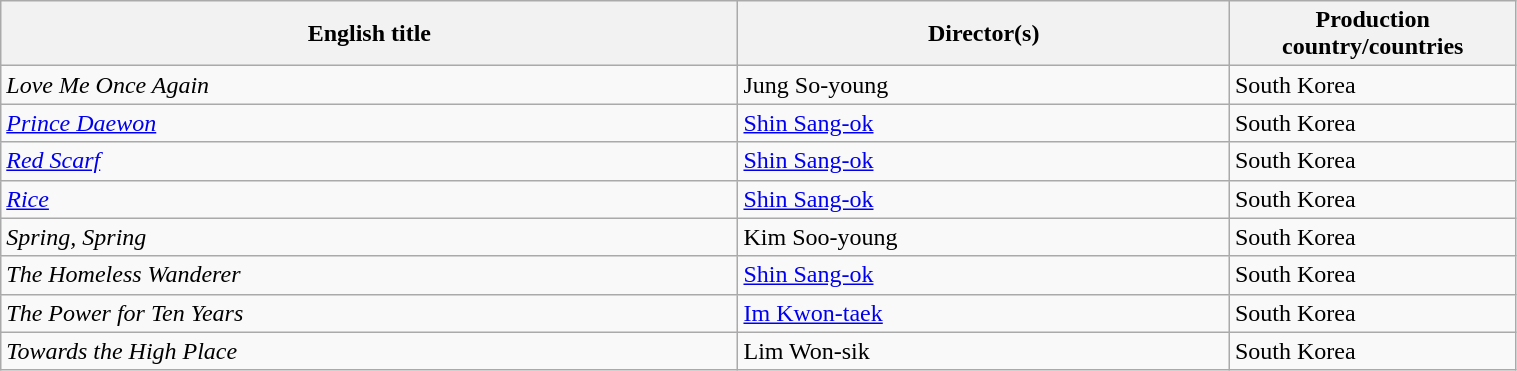<table class="sortable wikitable" width="80%" cellpadding="5">
<tr>
<th width="30%">English title</th>
<th width="20%">Director(s)</th>
<th width="10%">Production country/countries</th>
</tr>
<tr>
<td><em>Love Me Once Again</em></td>
<td>Jung So-young</td>
<td>South Korea</td>
</tr>
<tr>
<td><em><a href='#'>Prince Daewon</a></em></td>
<td><a href='#'>Shin Sang-ok</a></td>
<td>South Korea</td>
</tr>
<tr>
<td><em><a href='#'>Red Scarf</a></em></td>
<td><a href='#'>Shin Sang-ok</a></td>
<td>South Korea</td>
</tr>
<tr>
<td><em><a href='#'>Rice</a></em></td>
<td><a href='#'>Shin Sang-ok</a></td>
<td>South Korea</td>
</tr>
<tr>
<td><em>Spring, Spring</em></td>
<td>Kim Soo-young</td>
<td>South Korea</td>
</tr>
<tr>
<td><em>The Homeless Wanderer</em></td>
<td><a href='#'>Shin Sang-ok</a></td>
<td>South Korea</td>
</tr>
<tr>
<td><em>The Power for Ten Years</em></td>
<td><a href='#'>Im Kwon-taek</a></td>
<td>South Korea</td>
</tr>
<tr>
<td><em>Towards the High Place</em></td>
<td>Lim Won-sik</td>
<td>South Korea</td>
</tr>
</table>
